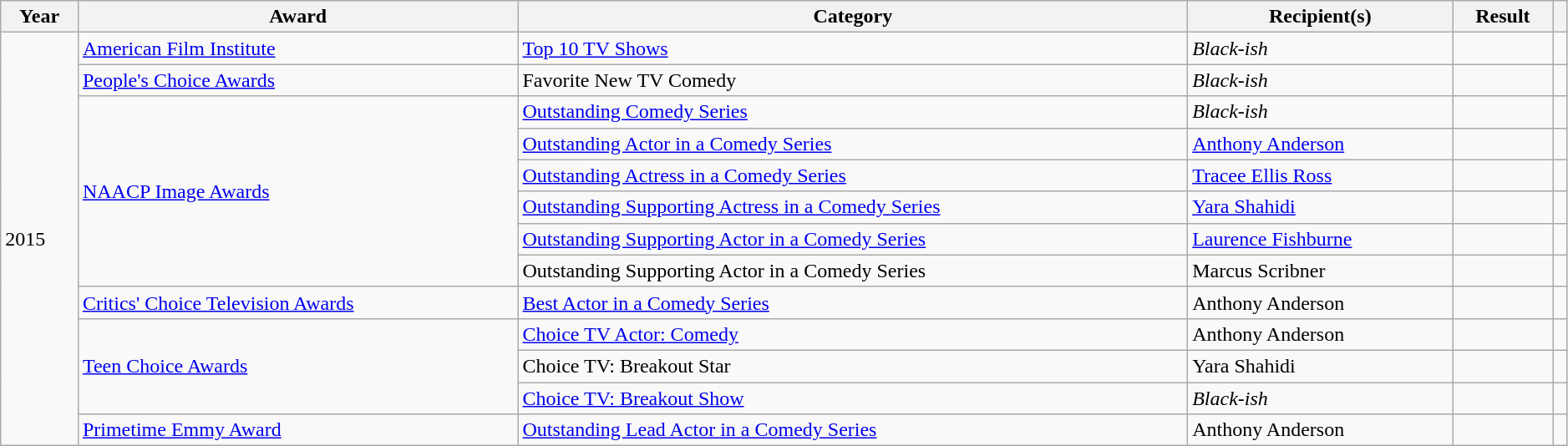<table class="wikitable sortable plainrowheaders" style="width:99%;">
<tr>
<th>Year</th>
<th>Award</th>
<th>Category</th>
<th>Recipient(s)</th>
<th>Result</th>
<th class="unsortable"></th>
</tr>
<tr>
<td rowspan="13">2015</td>
<td><a href='#'>American Film Institute</a></td>
<td><a href='#'>Top 10 TV Shows</a></td>
<td><em>Black-ish</em></td>
<td></td>
<td></td>
</tr>
<tr>
<td><a href='#'>People's Choice Awards</a></td>
<td>Favorite New TV Comedy</td>
<td><em>Black-ish</em></td>
<td></td>
<td></td>
</tr>
<tr>
<td rowspan=6><a href='#'>NAACP Image Awards</a></td>
<td><a href='#'>Outstanding Comedy Series</a></td>
<td><em>Black-ish</em></td>
<td></td>
<td></td>
</tr>
<tr>
<td><a href='#'>Outstanding Actor in a Comedy Series</a></td>
<td><a href='#'>Anthony Anderson</a></td>
<td></td>
<td></td>
</tr>
<tr>
<td><a href='#'>Outstanding Actress in a Comedy Series</a></td>
<td><a href='#'>Tracee Ellis Ross</a></td>
<td></td>
<td></td>
</tr>
<tr>
<td><a href='#'>Outstanding Supporting Actress in a Comedy Series</a></td>
<td><a href='#'>Yara Shahidi</a></td>
<td></td>
<td></td>
</tr>
<tr>
<td><a href='#'>Outstanding Supporting Actor in a Comedy Series</a></td>
<td><a href='#'>Laurence Fishburne</a></td>
<td></td>
<td></td>
</tr>
<tr>
<td>Outstanding Supporting Actor in a Comedy Series</td>
<td>Marcus Scribner</td>
<td></td>
<td></td>
</tr>
<tr>
<td><a href='#'>Critics' Choice Television Awards</a></td>
<td><a href='#'>Best Actor in a Comedy Series</a></td>
<td>Anthony Anderson</td>
<td></td>
<td></td>
</tr>
<tr>
<td rowspan=3><a href='#'>Teen Choice Awards</a></td>
<td><a href='#'>Choice TV Actor: Comedy</a></td>
<td>Anthony Anderson</td>
<td></td>
<td></td>
</tr>
<tr>
<td>Choice TV: Breakout Star</td>
<td>Yara Shahidi</td>
<td></td>
<td></td>
</tr>
<tr>
<td><a href='#'>Choice TV: Breakout Show</a></td>
<td><em>Black-ish</em></td>
<td></td>
<td></td>
</tr>
<tr>
<td><a href='#'>Primetime Emmy Award</a></td>
<td><a href='#'>Outstanding Lead Actor in a Comedy Series</a></td>
<td>Anthony Anderson</td>
<td></td>
<td></td>
</tr>
</table>
